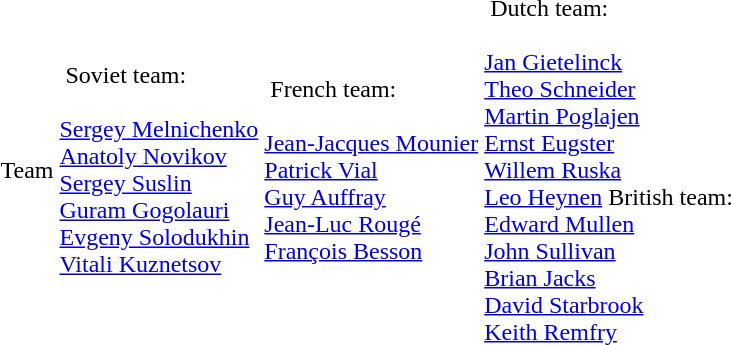<table>
<tr>
<td>Team</td>
<td> Soviet team:<br><br><a href='#'>Sergey Melnichenko</a><br>
<a href='#'>Anatoly Novikov</a><br>
<a href='#'>Sergey Suslin</a><br>
<a href='#'>Guram Gogolauri</a><br>
<a href='#'>Evgeny Solodukhin</a><br>
<a href='#'>Vitali Kuznetsov</a></td>
<td> French team:<br><br><a href='#'>Jean-Jacques Mounier</a><br>
<a href='#'>Patrick Vial</a><br>
<a href='#'>Guy Auffray</a><br>
<a href='#'>Jean-Luc Rougé</a><br>
<a href='#'>François Besson</a></td>
<td> Dutch team:<br><br><a href='#'>Jan Gietelinck</a><br>
<a href='#'>Theo Schneider</a><br>
<a href='#'>Martin Poglajen</a><br>
<a href='#'>Ernst Eugster</a><br>
<a href='#'>Willem Ruska</a><br>
<a href='#'>Leo Heynen</a> British team:<br>
<a href='#'>Edward Mullen</a><br>
<a href='#'>John Sullivan</a><br>
<a href='#'>Brian Jacks</a><br>
<a href='#'>David Starbrook</a><br>
<a href='#'>Keith Remfry</a></td>
</tr>
</table>
